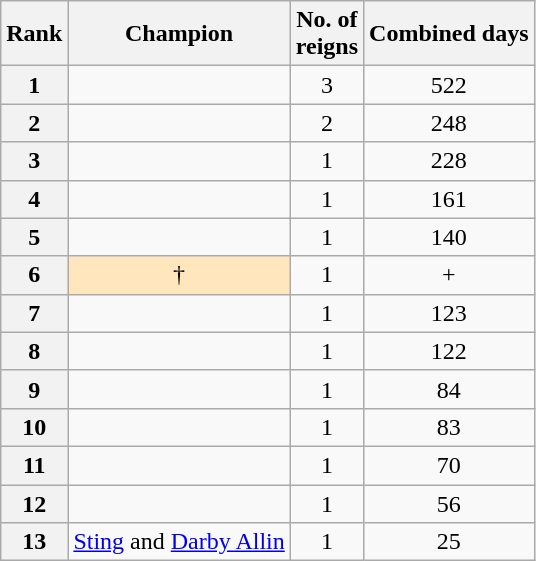<table class="wikitable sortable" style="text-align: center">
<tr>
<th>Rank</th>
<th>Champion</th>
<th>No. of<br>reigns</th>
<th>Combined days</th>
</tr>
<tr>
<th>1</th>
<td><br></td>
<td>3</td>
<td>522</td>
</tr>
<tr>
<th>2</th>
<td><br></td>
<td>2</td>
<td>248</td>
</tr>
<tr>
<th>3</th>
<td></td>
<td>1</td>
<td>228</td>
</tr>
<tr>
<th>4</th>
<td><br></td>
<td>1</td>
<td>161</td>
</tr>
<tr>
<th>5</th>
<td><br></td>
<td>1</td>
<td>140</td>
</tr>
<tr>
<th>6</th>
<td style="background-color:#ffe6bd"> †<br></td>
<td>1</td>
<td>+</td>
</tr>
<tr>
<th>7</th>
<td></td>
<td>1</td>
<td>123</td>
</tr>
<tr>
<th>8</th>
<td><br></td>
<td>1</td>
<td>122</td>
</tr>
<tr>
<th>9</th>
<td><br></td>
<td>1</td>
<td>84</td>
</tr>
<tr>
<th>10</th>
<td><br></td>
<td>1</td>
<td>83</td>
</tr>
<tr>
<th>11</th>
<td><br></td>
<td>1</td>
<td>70</td>
</tr>
<tr>
<th>12</th>
<td><br></td>
<td>1</td>
<td>56</td>
</tr>
<tr>
<th>13</th>
<td><a href='#'>Sting</a> and <a href='#'>Darby Allin</a></td>
<td>1</td>
<td>25</td>
</tr>
</table>
